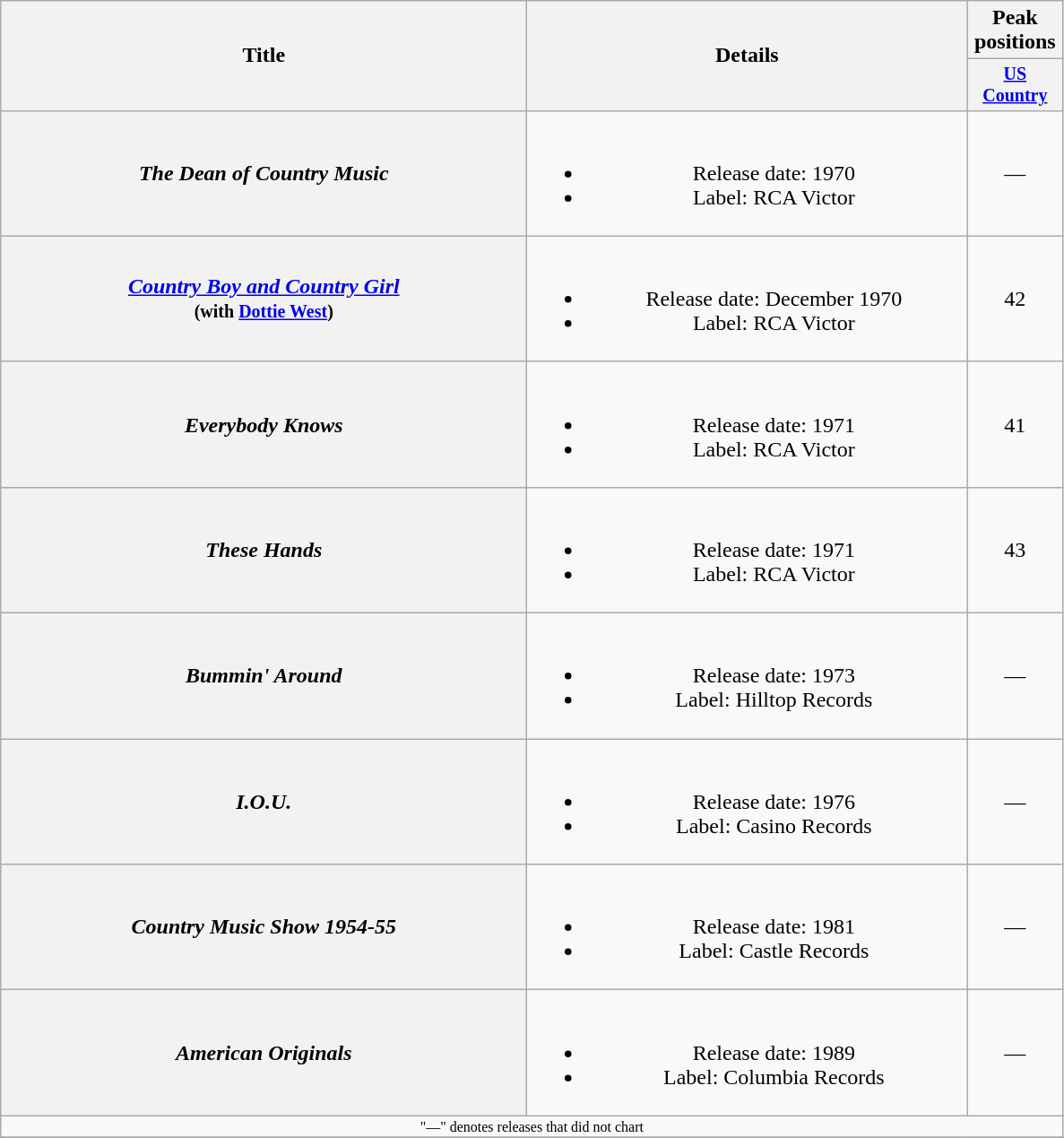<table class="wikitable plainrowheaders" style="text-align:center;">
<tr>
<th rowspan="2" style="width:24em;">Title</th>
<th rowspan="2" style="width:20em;">Details</th>
<th>Peak positions</th>
</tr>
<tr style="font-size:smaller;">
<th width="65"><a href='#'>US Country</a></th>
</tr>
<tr>
<th scope="row"><em>The Dean of Country Music</em></th>
<td><br><ul><li>Release date: 1970</li><li>Label: RCA Victor</li></ul></td>
<td>—</td>
</tr>
<tr>
<th scope="row"><em><a href='#'>Country Boy and Country Girl</a></em><br><small>(with <a href='#'>Dottie West</a>)</small></th>
<td><br><ul><li>Release date: December 1970</li><li>Label: RCA Victor</li></ul></td>
<td>42</td>
</tr>
<tr>
<th scope="row"><em>Everybody Knows</em></th>
<td><br><ul><li>Release date: 1971</li><li>Label: RCA Victor</li></ul></td>
<td>41</td>
</tr>
<tr>
<th scope="row"><em>These Hands</em></th>
<td><br><ul><li>Release date: 1971</li><li>Label: RCA Victor</li></ul></td>
<td>43</td>
</tr>
<tr>
<th scope="row"><em>Bummin' Around</em></th>
<td><br><ul><li>Release date: 1973</li><li>Label: Hilltop Records</li></ul></td>
<td>—</td>
</tr>
<tr>
<th scope="row"><em>I.O.U.</em></th>
<td><br><ul><li>Release date: 1976</li><li>Label: Casino Records</li></ul></td>
<td>—</td>
</tr>
<tr>
<th scope="row"><em>Country Music Show 1954-55</em></th>
<td><br><ul><li>Release date: 1981</li><li>Label: Castle Records</li></ul></td>
<td>—</td>
</tr>
<tr>
<th scope="row"><em>American Originals</em></th>
<td><br><ul><li>Release date: 1989</li><li>Label: Columbia Records</li></ul></td>
<td>—</td>
</tr>
<tr>
<td colspan="3" style="font-size: 8pt">"—" denotes releases that did not chart</td>
</tr>
<tr>
</tr>
</table>
